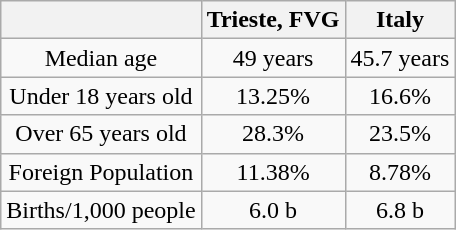<table class="wikitable floatleft" style="text-align: center">
<tr>
<th></th>
<th>Trieste, FVG</th>
<th>Italy</th>
</tr>
<tr>
<td>Median age</td>
<td>49 years</td>
<td>45.7 years</td>
</tr>
<tr>
<td>Under 18 years old</td>
<td>13.25%</td>
<td>16.6%</td>
</tr>
<tr>
<td>Over 65 years old</td>
<td>28.3%</td>
<td>23.5%</td>
</tr>
<tr>
<td>Foreign Population</td>
<td>11.38%</td>
<td>8.78%</td>
</tr>
<tr>
<td>Births/1,000 people</td>
<td>6.0 b</td>
<td>6.8 b</td>
</tr>
</table>
